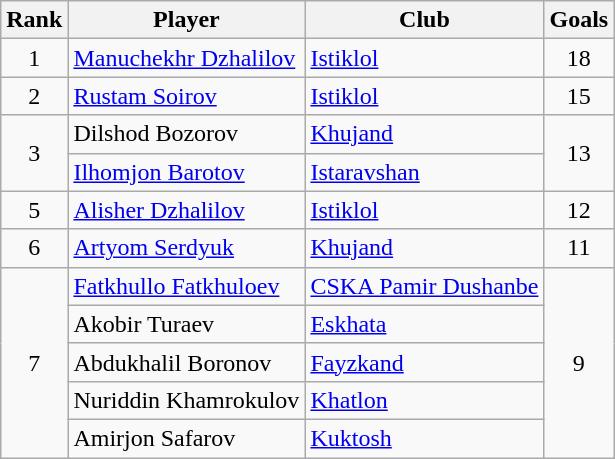<table class="wikitable" style="text-align:center">
<tr>
<th>Rank</th>
<th>Player</th>
<th>Club</th>
<th>Goals</th>
</tr>
<tr>
<td rowspan="1">1</td>
<td align="left"> <a href='#'>Manuchekhr Dzhalilov</a></td>
<td align="left"><a href='#'>Istiklol</a></td>
<td rowspan="1">18</td>
</tr>
<tr>
<td rowspan="1">2</td>
<td align="left"> <a href='#'>Rustam Soirov</a></td>
<td align="left"><a href='#'>Istiklol</a></td>
<td rowspan="1">15</td>
</tr>
<tr>
<td rowspan="2">3</td>
<td align="left"> Dilshod Bozorov</td>
<td align="left"><a href='#'>Khujand</a></td>
<td rowspan="2">13</td>
</tr>
<tr>
<td align="left"> <a href='#'>Ilhomjon Barotov</a></td>
<td align="left"><a href='#'>Istaravshan</a></td>
</tr>
<tr>
<td rowspan="1">5</td>
<td align="left"> <a href='#'>Alisher Dzhalilov</a></td>
<td align="left"><a href='#'>Istiklol</a></td>
<td rowspan="1">12</td>
</tr>
<tr>
<td rowspan="1">6</td>
<td align="left"> <a href='#'>Artyom Serdyuk</a></td>
<td align="left"><a href='#'>Khujand</a></td>
<td rowspan="1">11</td>
</tr>
<tr>
<td rowspan="5">7</td>
<td align="left"> <a href='#'>Fatkhullo Fatkhuloev</a></td>
<td align="left"><a href='#'>CSKA Pamir Dushanbe</a></td>
<td rowspan="5">9</td>
</tr>
<tr>
<td align="left"> Akobir Turaev</td>
<td align="left"><a href='#'>Eskhata</a></td>
</tr>
<tr>
<td align="left"> Abdukhalil Boronov</td>
<td align="left"><a href='#'>Fayzkand</a></td>
</tr>
<tr>
<td align="left"> Nuriddin Khamrokulov</td>
<td align="left"><a href='#'>Khatlon</a></td>
</tr>
<tr>
<td align="left"> Amirjon Safarov</td>
<td align="left"><a href='#'>Kuktosh</a></td>
</tr>
</table>
